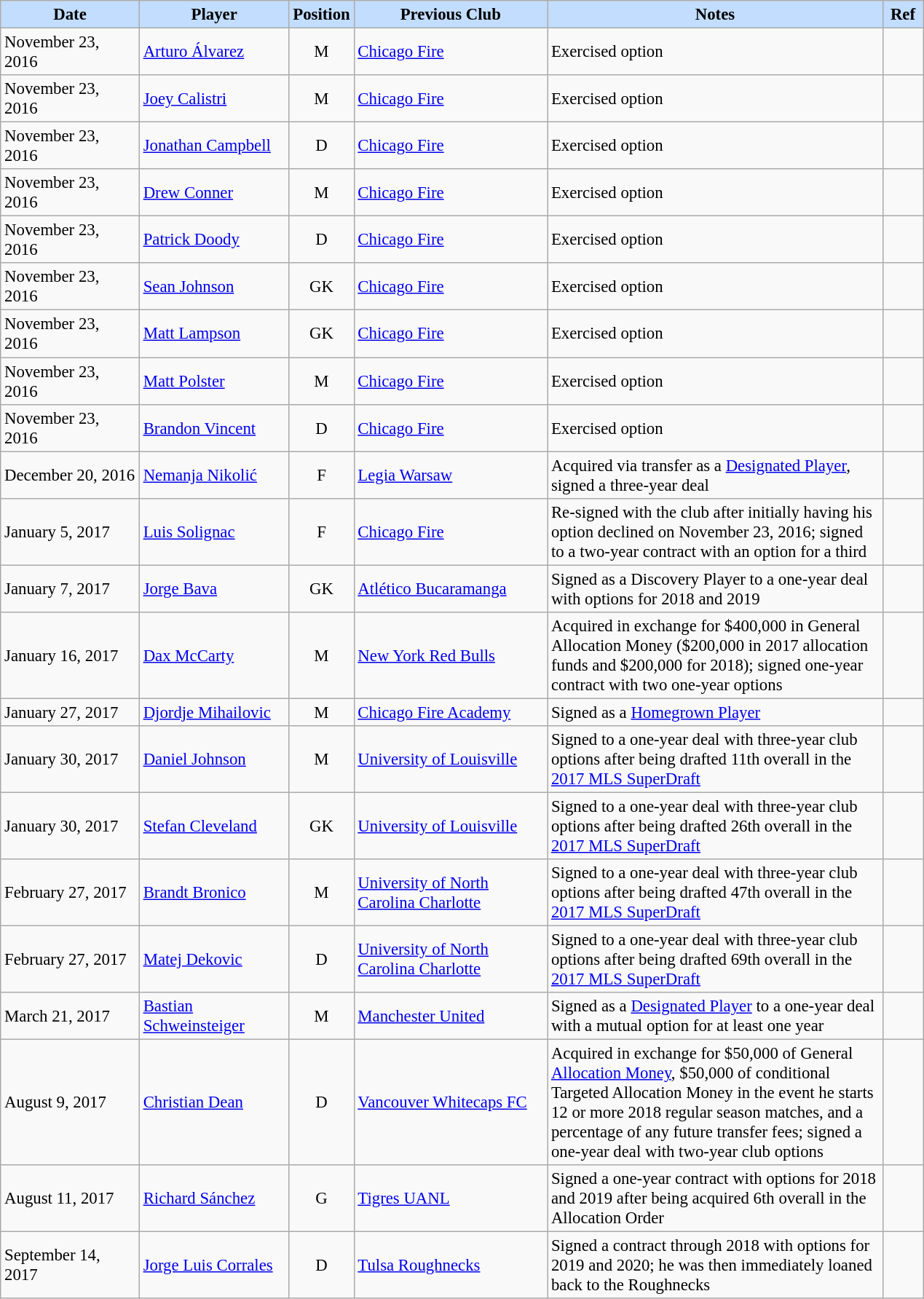<table class="wikitable" style="text-align:left; font-size:95%;">
<tr>
<th style="background:#c2ddff; width:120px;">Date</th>
<th style="background:#c2ddff; width:130px;">Player</th>
<th style="background:#c2ddff; width:50px;">Position</th>
<th style="background:#c2ddff; width:170px;">Previous Club</th>
<th style="background:#c2ddff; width:300px;">Notes</th>
<th style="background:#c2ddff; width:30px;">Ref</th>
</tr>
<tr>
<td>November 23, 2016</td>
<td> <a href='#'>Arturo Álvarez</a></td>
<td align=center>M</td>
<td> <a href='#'>Chicago Fire</a></td>
<td>Exercised option</td>
<td></td>
</tr>
<tr>
<td>November 23, 2016</td>
<td> <a href='#'>Joey Calistri</a></td>
<td align=center>M</td>
<td> <a href='#'>Chicago Fire</a></td>
<td>Exercised option</td>
<td></td>
</tr>
<tr>
<td>November 23, 2016</td>
<td> <a href='#'>Jonathan Campbell</a></td>
<td align=center>D</td>
<td> <a href='#'>Chicago Fire</a></td>
<td>Exercised option</td>
<td></td>
</tr>
<tr>
<td>November 23, 2016</td>
<td> <a href='#'>Drew Conner</a></td>
<td align=center>M</td>
<td> <a href='#'>Chicago Fire</a></td>
<td>Exercised option</td>
<td></td>
</tr>
<tr>
<td>November 23, 2016</td>
<td> <a href='#'>Patrick Doody</a></td>
<td align=center>D</td>
<td> <a href='#'>Chicago Fire</a></td>
<td>Exercised option</td>
<td></td>
</tr>
<tr>
<td>November 23, 2016</td>
<td> <a href='#'>Sean Johnson</a></td>
<td align=center>GK</td>
<td> <a href='#'>Chicago Fire</a></td>
<td>Exercised option</td>
<td></td>
</tr>
<tr>
<td>November 23, 2016</td>
<td> <a href='#'>Matt Lampson</a></td>
<td align=center>GK</td>
<td> <a href='#'>Chicago Fire</a></td>
<td>Exercised option</td>
<td></td>
</tr>
<tr>
<td>November 23, 2016</td>
<td> <a href='#'>Matt Polster</a></td>
<td align=center>M</td>
<td> <a href='#'>Chicago Fire</a></td>
<td>Exercised option</td>
<td></td>
</tr>
<tr>
<td>November 23, 2016</td>
<td> <a href='#'>Brandon Vincent</a></td>
<td align=center>D</td>
<td> <a href='#'>Chicago Fire</a></td>
<td>Exercised option</td>
<td></td>
</tr>
<tr>
<td>December 20, 2016</td>
<td> <a href='#'>Nemanja Nikolić</a></td>
<td align=center>F</td>
<td> <a href='#'>Legia Warsaw</a></td>
<td>Acquired via transfer as a <a href='#'>Designated Player</a>, signed a three-year deal</td>
<td></td>
</tr>
<tr>
<td>January 5, 2017</td>
<td> <a href='#'>Luis Solignac</a></td>
<td align=center>F</td>
<td> <a href='#'>Chicago Fire</a></td>
<td>Re-signed with the club after initially having his option declined on November 23, 2016; signed to a two-year contract with an option for a third</td>
<td></td>
</tr>
<tr>
<td>January 7, 2017</td>
<td> <a href='#'>Jorge Bava</a></td>
<td align=center>GK</td>
<td> <a href='#'>Atlético Bucaramanga</a></td>
<td>Signed as a Discovery Player to a one-year deal with options for 2018 and 2019</td>
<td></td>
</tr>
<tr>
<td>January 16, 2017</td>
<td> <a href='#'>Dax McCarty</a></td>
<td align=center>M</td>
<td> <a href='#'>New York Red Bulls</a></td>
<td>Acquired in exchange for $400,000 in General Allocation Money ($200,000 in 2017 allocation funds and $200,000 for 2018); signed one-year contract with two one-year options</td>
<td></td>
</tr>
<tr>
<td>January 27, 2017</td>
<td> <a href='#'>Djordje Mihailovic</a></td>
<td align=center>M</td>
<td> <a href='#'>Chicago Fire Academy</a></td>
<td>Signed as a <a href='#'>Homegrown Player</a></td>
<td></td>
</tr>
<tr>
<td>January 30, 2017</td>
<td> <a href='#'>Daniel Johnson</a></td>
<td align=center>M</td>
<td> <a href='#'>University of Louisville</a></td>
<td>Signed to a one-year deal with three-year club options after being drafted 11th overall in the <a href='#'>2017 MLS SuperDraft</a></td>
<td></td>
</tr>
<tr>
<td>January 30, 2017</td>
<td> <a href='#'>Stefan Cleveland</a></td>
<td align=center>GK</td>
<td> <a href='#'>University of Louisville</a></td>
<td>Signed to a one-year deal with three-year club options after being drafted 26th overall in the <a href='#'>2017 MLS SuperDraft</a></td>
<td></td>
</tr>
<tr>
<td>February 27, 2017</td>
<td> <a href='#'>Brandt Bronico</a></td>
<td align=center>M</td>
<td> <a href='#'>University of North Carolina Charlotte</a></td>
<td>Signed to a one-year deal with three-year club options after being drafted 47th overall in the <a href='#'>2017 MLS SuperDraft</a></td>
<td></td>
</tr>
<tr>
<td>February 27, 2017</td>
<td> <a href='#'>Matej Dekovic</a></td>
<td align=center>D</td>
<td> <a href='#'>University of North Carolina Charlotte</a></td>
<td>Signed to a one-year deal with three-year club options after being drafted 69th overall in the <a href='#'>2017 MLS SuperDraft</a></td>
<td></td>
</tr>
<tr>
<td>March 21, 2017</td>
<td> <a href='#'>Bastian Schweinsteiger</a></td>
<td align=center>M</td>
<td> <a href='#'>Manchester United</a></td>
<td>Signed as a <a href='#'>Designated Player</a> to a one-year deal with a mutual option for at least one year</td>
<td></td>
</tr>
<tr>
<td>August 9, 2017</td>
<td> <a href='#'>Christian Dean</a></td>
<td align=center>D</td>
<td> <a href='#'>Vancouver Whitecaps FC</a></td>
<td>Acquired in exchange for $50,000 of General <a href='#'>Allocation Money</a>, $50,000 of conditional Targeted Allocation Money in the event he starts 12 or more 2018 regular season matches, and a percentage of any future transfer fees; signed a one-year deal with two-year club options</td>
<td></td>
</tr>
<tr>
<td>August 11, 2017</td>
<td> <a href='#'>Richard Sánchez</a></td>
<td align=center>G</td>
<td> <a href='#'>Tigres UANL</a></td>
<td>Signed a one-year contract with options for 2018 and 2019 after being acquired 6th overall in the Allocation Order</td>
<td></td>
</tr>
<tr>
<td>September 14, 2017</td>
<td> <a href='#'>Jorge Luis Corrales</a></td>
<td align=center>D</td>
<td> <a href='#'>Tulsa Roughnecks</a></td>
<td>Signed a contract through 2018 with options for 2019 and 2020; he was then immediately loaned back to the Roughnecks</td>
<td></td>
</tr>
</table>
